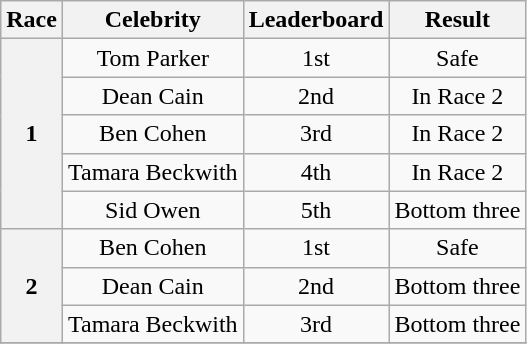<table class="wikitable plainrowheaders" style="text-align:center;">
<tr>
<th>Race</th>
<th>Celebrity</th>
<th>Leaderboard</th>
<th>Result</th>
</tr>
<tr>
<th rowspan=5>1</th>
<td>Tom Parker</td>
<td>1st</td>
<td>Safe</td>
</tr>
<tr>
<td>Dean Cain</td>
<td>2nd</td>
<td>In Race 2</td>
</tr>
<tr>
<td>Ben Cohen</td>
<td>3rd</td>
<td>In Race 2</td>
</tr>
<tr>
<td>Tamara Beckwith</td>
<td>4th</td>
<td>In Race 2</td>
</tr>
<tr>
<td>Sid Owen</td>
<td>5th</td>
<td>Bottom three</td>
</tr>
<tr>
<th rowspan=3>2</th>
<td>Ben Cohen</td>
<td>1st</td>
<td>Safe</td>
</tr>
<tr>
<td>Dean Cain</td>
<td>2nd</td>
<td>Bottom three</td>
</tr>
<tr>
<td>Tamara Beckwith</td>
<td>3rd</td>
<td>Bottom three</td>
</tr>
<tr>
</tr>
</table>
